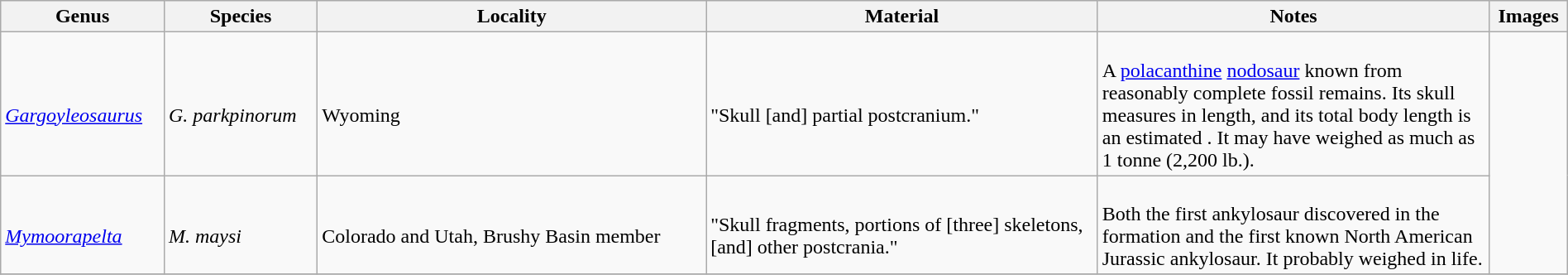<table class="wikitable" align="center" width="100%">
<tr>
<th>Genus</th>
<th>Species</th>
<th>Locality</th>
<th width="25%">Material</th>
<th width="25%">Notes</th>
<th>Images</th>
</tr>
<tr>
<td><br><em><a href='#'>Gargoyleosaurus</a></em></td>
<td><br><em>G. parkpinorum</em></td>
<td><br>Wyoming</td>
<td><br>"Skull [and] partial postcranium."</td>
<td><br>A <a href='#'>polacanthine</a> <a href='#'>nodosaur</a> known from reasonably complete fossil remains. Its skull measures  in length, and its total body length is an estimated . It may have weighed as much as 1 tonne (2,200 lb.).</td>
<td rowspan = 2><br>
</td>
</tr>
<tr>
<td><br><em><a href='#'>Mymoorapelta</a></em></td>
<td><br><em>M. maysi</em></td>
<td><br>Colorado and Utah, Brushy Basin member </td>
<td><br>"Skull fragments, portions of [three] skeletons, [and] other postcrania."</td>
<td><br>Both the first ankylosaur discovered in the formation and the first known North American Jurassic ankylosaur. It probably weighed  in life.</td>
</tr>
<tr>
</tr>
</table>
